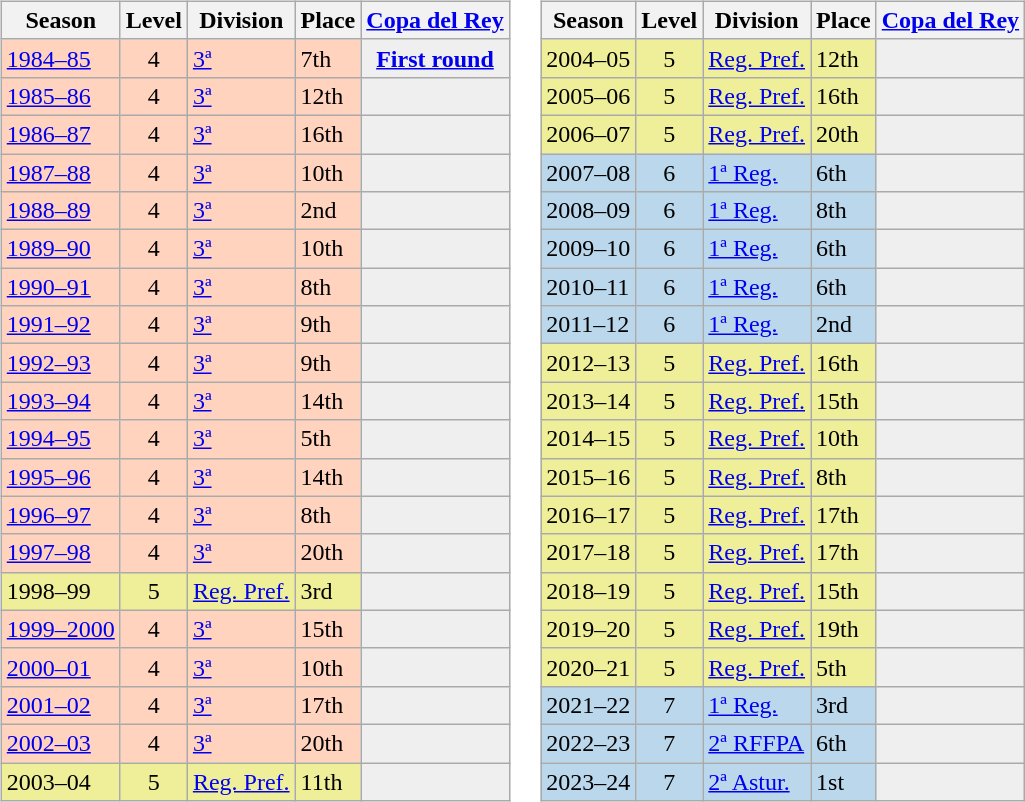<table>
<tr>
<td valign="top" width=0%><br><table class="wikitable">
<tr style="background:#f0f6fa;">
<th>Season</th>
<th>Level</th>
<th>Division</th>
<th>Place</th>
<th><a href='#'>Copa del Rey</a></th>
</tr>
<tr>
<td style="background:#FFD3BD;"><a href='#'>1984–85</a></td>
<td style="background:#FFD3BD;" align="center">4</td>
<td style="background:#FFD3BD;"><a href='#'>3ª</a></td>
<td style="background:#FFD3BD;">7th</td>
<th style="background:#efefef;"><a href='#'>First round</a></th>
</tr>
<tr>
<td style="background:#FFD3BD;"><a href='#'>1985–86</a></td>
<td style="background:#FFD3BD;" align="center">4</td>
<td style="background:#FFD3BD;"><a href='#'>3ª</a></td>
<td style="background:#FFD3BD;">12th</td>
<th style="background:#efefef;"></th>
</tr>
<tr>
<td style="background:#FFD3BD;"><a href='#'>1986–87</a></td>
<td style="background:#FFD3BD;" align="center">4</td>
<td style="background:#FFD3BD;"><a href='#'>3ª</a></td>
<td style="background:#FFD3BD;">16th</td>
<th style="background:#efefef;"></th>
</tr>
<tr>
<td style="background:#FFD3BD;"><a href='#'>1987–88</a></td>
<td style="background:#FFD3BD;" align="center">4</td>
<td style="background:#FFD3BD;"><a href='#'>3ª</a></td>
<td style="background:#FFD3BD;">10th</td>
<th style="background:#efefef;"></th>
</tr>
<tr>
<td style="background:#FFD3BD;"><a href='#'>1988–89</a></td>
<td style="background:#FFD3BD;" align="center">4</td>
<td style="background:#FFD3BD;"><a href='#'>3ª</a></td>
<td style="background:#FFD3BD;">2nd</td>
<th style="background:#efefef;"></th>
</tr>
<tr>
<td style="background:#FFD3BD;"><a href='#'>1989–90</a></td>
<td style="background:#FFD3BD;" align="center">4</td>
<td style="background:#FFD3BD;"><a href='#'>3ª</a></td>
<td style="background:#FFD3BD;">10th</td>
<th style="background:#efefef;"></th>
</tr>
<tr>
<td style="background:#FFD3BD;"><a href='#'>1990–91</a></td>
<td style="background:#FFD3BD;" align="center">4</td>
<td style="background:#FFD3BD;"><a href='#'>3ª</a></td>
<td style="background:#FFD3BD;">8th</td>
<th style="background:#efefef;"></th>
</tr>
<tr>
<td style="background:#FFD3BD;"><a href='#'>1991–92</a></td>
<td style="background:#FFD3BD;" align="center">4</td>
<td style="background:#FFD3BD;"><a href='#'>3ª</a></td>
<td style="background:#FFD3BD;">9th</td>
<th style="background:#efefef;"></th>
</tr>
<tr>
<td style="background:#FFD3BD;"><a href='#'>1992–93</a></td>
<td style="background:#FFD3BD;" align="center">4</td>
<td style="background:#FFD3BD;"><a href='#'>3ª</a></td>
<td style="background:#FFD3BD;">9th</td>
<th style="background:#efefef;"></th>
</tr>
<tr>
<td style="background:#FFD3BD;"><a href='#'>1993–94</a></td>
<td style="background:#FFD3BD;" align="center">4</td>
<td style="background:#FFD3BD;"><a href='#'>3ª</a></td>
<td style="background:#FFD3BD;">14th</td>
<td style="background:#efefef;"></td>
</tr>
<tr>
<td style="background:#FFD3BD;"><a href='#'>1994–95</a></td>
<td style="background:#FFD3BD;" align="center">4</td>
<td style="background:#FFD3BD;"><a href='#'>3ª</a></td>
<td style="background:#FFD3BD;">5th</td>
<th style="background:#efefef;"></th>
</tr>
<tr>
<td style="background:#FFD3BD;"><a href='#'>1995–96</a></td>
<td style="background:#FFD3BD;" align="center">4</td>
<td style="background:#FFD3BD;"><a href='#'>3ª</a></td>
<td style="background:#FFD3BD;">14th</td>
<td style="background:#efefef;"></td>
</tr>
<tr>
<td style="background:#FFD3BD;"><a href='#'>1996–97</a></td>
<td style="background:#FFD3BD;" align="center">4</td>
<td style="background:#FFD3BD;"><a href='#'>3ª</a></td>
<td style="background:#FFD3BD;">8th</td>
<th style="background:#efefef;"></th>
</tr>
<tr>
<td style="background:#FFD3BD;"><a href='#'>1997–98</a></td>
<td style="background:#FFD3BD;" align="center">4</td>
<td style="background:#FFD3BD;"><a href='#'>3ª</a></td>
<td style="background:#FFD3BD;">20th</td>
<th style="background:#efefef;"></th>
</tr>
<tr>
<td style="background:#EFEF99;">1998–99</td>
<td style="background:#EFEF99;" align="center">5</td>
<td style="background:#EFEF99;"><a href='#'>Reg. Pref.</a></td>
<td style="background:#EFEF99;">3rd</td>
<th style="background:#efefef;"></th>
</tr>
<tr>
<td style="background:#FFD3BD;"><a href='#'>1999–2000</a></td>
<td style="background:#FFD3BD;" align="center">4</td>
<td style="background:#FFD3BD;"><a href='#'>3ª</a></td>
<td style="background:#FFD3BD;">15th</td>
<td style="background:#efefef;"></td>
</tr>
<tr>
<td style="background:#FFD3BD;"><a href='#'>2000–01</a></td>
<td style="background:#FFD3BD;" align="center">4</td>
<td style="background:#FFD3BD;"><a href='#'>3ª</a></td>
<td style="background:#FFD3BD;">10th</td>
<td style="background:#efefef;"></td>
</tr>
<tr>
<td style="background:#FFD3BD;"><a href='#'>2001–02</a></td>
<td style="background:#FFD3BD;" align="center">4</td>
<td style="background:#FFD3BD;"><a href='#'>3ª</a></td>
<td style="background:#FFD3BD;">17th</td>
<th style="background:#efefef;"></th>
</tr>
<tr>
<td style="background:#FFD3BD;"><a href='#'>2002–03</a></td>
<td style="background:#FFD3BD;" align="center">4</td>
<td style="background:#FFD3BD;"><a href='#'>3ª</a></td>
<td style="background:#FFD3BD;">20th</td>
<th style="background:#efefef;"></th>
</tr>
<tr>
<td style="background:#EFEF99;">2003–04</td>
<td style="background:#EFEF99;" align="center">5</td>
<td style="background:#EFEF99;"><a href='#'>Reg. Pref.</a></td>
<td style="background:#EFEF99;">11th</td>
<th style="background:#efefef;"></th>
</tr>
</table>
</td>
<td valign="top" width=0%><br><table class="wikitable">
<tr style="background:#f0f6fa;">
<th>Season</th>
<th>Level</th>
<th>Division</th>
<th>Place</th>
<th><a href='#'>Copa del Rey</a></th>
</tr>
<tr>
<td style="background:#EFEF99;">2004–05</td>
<td style="background:#EFEF99;" align="center">5</td>
<td style="background:#EFEF99;"><a href='#'>Reg. Pref.</a></td>
<td style="background:#EFEF99;">12th</td>
<th style="background:#efefef;"></th>
</tr>
<tr>
<td style="background:#EFEF99;">2005–06</td>
<td style="background:#EFEF99;" align="center">5</td>
<td style="background:#EFEF99;"><a href='#'>Reg. Pref.</a></td>
<td style="background:#EFEF99;">16th</td>
<th style="background:#efefef;"></th>
</tr>
<tr>
<td style="background:#EFEF99;">2006–07</td>
<td style="background:#EFEF99;" align="center">5</td>
<td style="background:#EFEF99;"><a href='#'>Reg. Pref.</a></td>
<td style="background:#EFEF99;">20th</td>
<th style="background:#efefef;"></th>
</tr>
<tr>
<td style="background:#BBD7EC;">2007–08</td>
<td style="background:#BBD7EC;" align="center">6</td>
<td style="background:#BBD7EC;"><a href='#'>1ª Reg.</a></td>
<td style="background:#BBD7EC;">6th</td>
<th style="background:#efefef;"></th>
</tr>
<tr>
<td style="background:#BBD7EC;">2008–09</td>
<td style="background:#BBD7EC;" align="center">6</td>
<td style="background:#BBD7EC;"><a href='#'>1ª Reg.</a></td>
<td style="background:#BBD7EC;">8th</td>
<th style="background:#efefef;"></th>
</tr>
<tr>
<td style="background:#BBD7EC;">2009–10</td>
<td style="background:#BBD7EC;" align="center">6</td>
<td style="background:#BBD7EC;"><a href='#'>1ª Reg.</a></td>
<td style="background:#BBD7EC;">6th</td>
<th style="background:#efefef;"></th>
</tr>
<tr>
<td style="background:#BBD7EC;">2010–11</td>
<td style="background:#BBD7EC;" align="center">6</td>
<td style="background:#BBD7EC;"><a href='#'>1ª Reg.</a></td>
<td style="background:#BBD7EC;">6th</td>
<th style="background:#efefef;"></th>
</tr>
<tr>
<td style="background:#BBD7EC;">2011–12</td>
<td style="background:#BBD7EC;" align="center">6</td>
<td style="background:#BBD7EC;"><a href='#'>1ª Reg.</a></td>
<td style="background:#BBD7EC;">2nd</td>
<th style="background:#efefef;"></th>
</tr>
<tr>
<td style="background:#EFEF99;">2012–13</td>
<td style="background:#EFEF99;" align="center">5</td>
<td style="background:#EFEF99;"><a href='#'>Reg. Pref.</a></td>
<td style="background:#EFEF99;">16th</td>
<th style="background:#efefef;"></th>
</tr>
<tr>
<td style="background:#EFEF99;">2013–14</td>
<td style="background:#EFEF99;" align="center">5</td>
<td style="background:#EFEF99;"><a href='#'>Reg. Pref.</a></td>
<td style="background:#EFEF99;">15th</td>
<th style="background:#efefef;"></th>
</tr>
<tr>
<td style="background:#EFEF99;">2014–15</td>
<td style="background:#EFEF99;" align="center">5</td>
<td style="background:#EFEF99;"><a href='#'>Reg. Pref.</a></td>
<td style="background:#EFEF99;">10th</td>
<th style="background:#efefef;"></th>
</tr>
<tr>
<td style="background:#EFEF99;">2015–16</td>
<td style="background:#EFEF99;" align="center">5</td>
<td style="background:#EFEF99;"><a href='#'>Reg. Pref.</a></td>
<td style="background:#EFEF99;">8th</td>
<th style="background:#efefef;"></th>
</tr>
<tr>
<td style="background:#EFEF99;">2016–17</td>
<td style="background:#EFEF99;" align="center">5</td>
<td style="background:#EFEF99;"><a href='#'>Reg. Pref.</a></td>
<td style="background:#EFEF99;">17th</td>
<th style="background:#efefef;"></th>
</tr>
<tr>
<td style="background:#EFEF99;">2017–18</td>
<td style="background:#EFEF99;" align="center">5</td>
<td style="background:#EFEF99;"><a href='#'>Reg. Pref.</a></td>
<td style="background:#EFEF99;">17th</td>
<th style="background:#efefef;"></th>
</tr>
<tr>
<td style="background:#EFEF99;">2018–19</td>
<td style="background:#EFEF99;" align="center">5</td>
<td style="background:#EFEF99;"><a href='#'>Reg. Pref.</a></td>
<td style="background:#EFEF99;">15th</td>
<th style="background:#efefef;"></th>
</tr>
<tr>
<td style="background:#EFEF99;">2019–20</td>
<td style="background:#EFEF99;" align="center">5</td>
<td style="background:#EFEF99;"><a href='#'>Reg. Pref.</a></td>
<td style="background:#EFEF99;">19th</td>
<th style="background:#efefef;"></th>
</tr>
<tr>
<td style="background:#EFEF99;">2020–21</td>
<td style="background:#EFEF99;" align="center">5</td>
<td style="background:#EFEF99;"><a href='#'>Reg. Pref.</a></td>
<td style="background:#EFEF99;">5th</td>
<th style="background:#efefef;"></th>
</tr>
<tr>
<td style="background:#BBD7EC;">2021–22</td>
<td style="background:#BBD7EC;" align="center">7</td>
<td style="background:#BBD7EC;"><a href='#'>1ª Reg.</a></td>
<td style="background:#BBD7EC;">3rd</td>
<th style="background:#efefef;"></th>
</tr>
<tr>
<td style="background:#BBD7EC;">2022–23</td>
<td style="background:#BBD7EC;" align="center">7</td>
<td style="background:#BBD7EC;"><a href='#'>2ª RFFPA</a></td>
<td style="background:#BBD7EC;">6th</td>
<th style="background:#efefef;"></th>
</tr>
<tr>
<td style="background:#BBD7EC;">2023–24</td>
<td style="background:#BBD7EC;" align="center">7</td>
<td style="background:#BBD7EC;"><a href='#'>2ª Astur.</a></td>
<td style="background:#BBD7EC;">1st</td>
<th style="background:#efefef;"></th>
</tr>
</table>
</td>
</tr>
</table>
